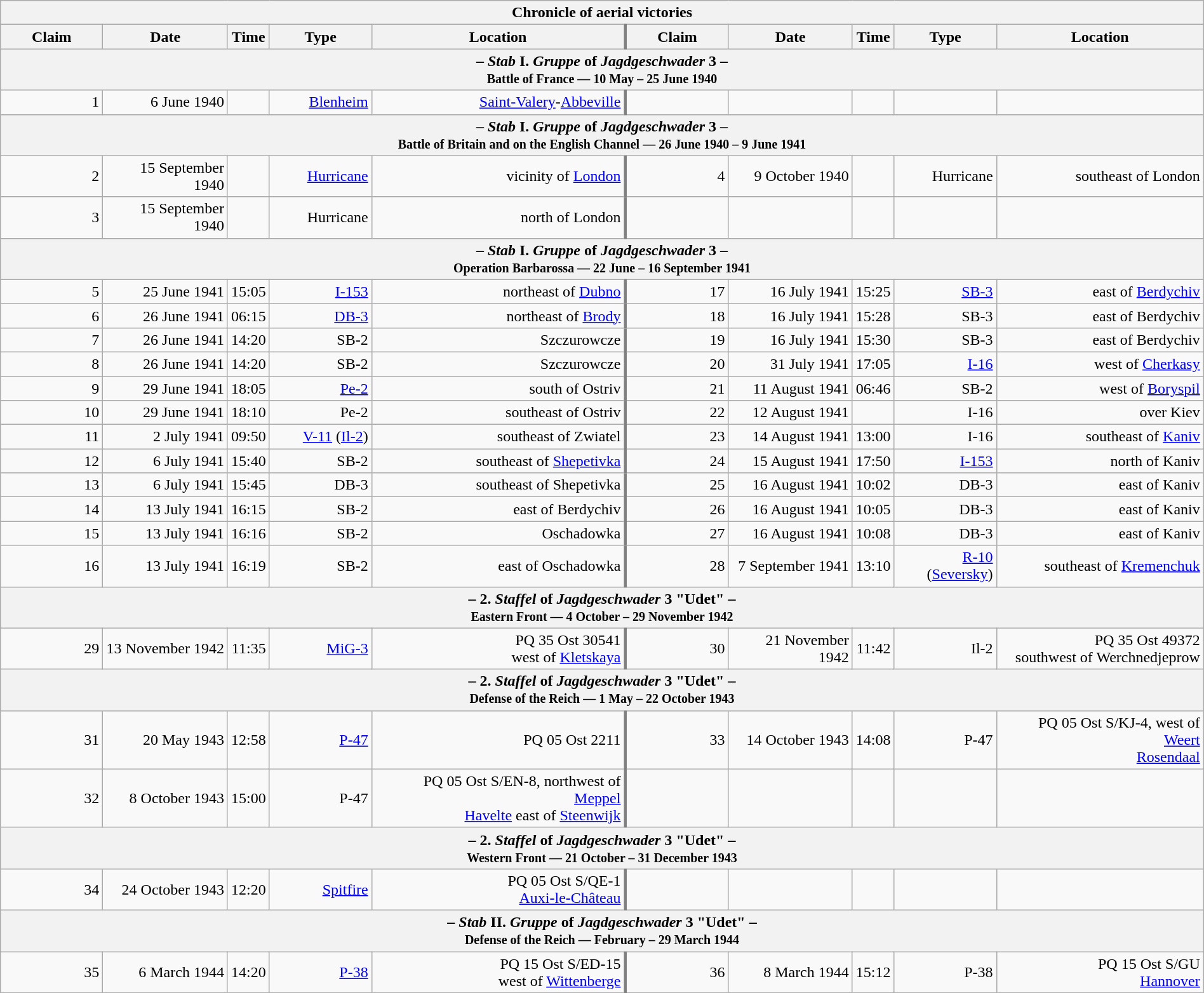<table class="wikitable plainrowheaders collapsible" style="margin-left: auto; margin-right: auto; border: none; text-align:right; width: 100%;">
<tr>
<th colspan="10">Chronicle of aerial victories</th>
</tr>
<tr>
<th scope="col" width="100px">Claim</th>
<th scope="col">Date</th>
<th scope="col">Time</th>
<th scope="col" width="100px">Type</th>
<th scope="col">Location</th>
<th scope="col" style="border-left: 3px solid grey;" width="100px">Claim</th>
<th scope="col">Date</th>
<th scope="col">Time</th>
<th scope="col" width="100px">Type</th>
<th scope="col">Location</th>
</tr>
<tr>
<th colspan="10">– <em>Stab</em> I. <em>Gruppe</em> of <em>Jagdgeschwader</em> 3 –<br><small>Battle of France — 10 May – 25 June 1940</small></th>
</tr>
<tr>
<td>1</td>
<td>6 June 1940</td>
<td></td>
<td><a href='#'>Blenheim</a></td>
<td><a href='#'>Saint-Valery</a>-<a href='#'>Abbeville</a></td>
<td style="border-left: 3px solid grey;"></td>
<td></td>
<td></td>
<td></td>
<td></td>
</tr>
<tr>
<th colspan="10">– <em>Stab</em> I. <em>Gruppe</em> of <em>Jagdgeschwader</em> 3 –<br><small>Battle of Britain and on the English Channel — 26 June 1940 – 9 June 1941</small></th>
</tr>
<tr>
<td>2</td>
<td>15 September 1940</td>
<td></td>
<td><a href='#'>Hurricane</a></td>
<td>vicinity of <a href='#'>London</a></td>
<td style="border-left: 3px solid grey;">4</td>
<td>9 October 1940</td>
<td></td>
<td>Hurricane</td>
<td>southeast of London</td>
</tr>
<tr>
<td>3</td>
<td>15 September 1940</td>
<td></td>
<td>Hurricane</td>
<td>north of London</td>
<td style="border-left: 3px solid grey;"></td>
<td></td>
<td></td>
<td></td>
<td></td>
</tr>
<tr>
<th colspan="10">– <em>Stab</em> I. <em>Gruppe</em> of <em>Jagdgeschwader</em> 3 –<br><small>Operation Barbarossa — 22 June – 16 September 1941</small></th>
</tr>
<tr>
<td>5</td>
<td>25 June 1941</td>
<td>15:05</td>
<td><a href='#'>I-153</a></td>
<td> northeast of <a href='#'>Dubno</a></td>
<td style="border-left: 3px solid grey;">17</td>
<td>16 July 1941</td>
<td>15:25</td>
<td><a href='#'>SB-3</a></td>
<td> east of <a href='#'>Berdychiv</a></td>
</tr>
<tr>
<td>6</td>
<td>26 June 1941</td>
<td>06:15</td>
<td><a href='#'>DB-3</a></td>
<td>northeast of <a href='#'>Brody</a></td>
<td style="border-left: 3px solid grey;">18</td>
<td>16 July 1941</td>
<td>15:28</td>
<td>SB-3</td>
<td> east of Berdychiv</td>
</tr>
<tr>
<td>7</td>
<td>26 June 1941</td>
<td>14:20</td>
<td>SB-2</td>
<td>Szczurowcze</td>
<td style="border-left: 3px solid grey;">19</td>
<td>16 July 1941</td>
<td>15:30</td>
<td>SB-3</td>
<td> east of Berdychiv</td>
</tr>
<tr>
<td>8</td>
<td>26 June 1941</td>
<td>14:20</td>
<td>SB-2</td>
<td>Szczurowcze</td>
<td style="border-left: 3px solid grey;">20</td>
<td>31 July 1941</td>
<td>17:05</td>
<td><a href='#'>I-16</a></td>
<td> west of <a href='#'>Cherkasy</a></td>
</tr>
<tr>
<td>9</td>
<td>29 June 1941</td>
<td>18:05</td>
<td><a href='#'>Pe-2</a></td>
<td> south of Ostriv</td>
<td style="border-left: 3px solid grey;">21</td>
<td>11 August 1941</td>
<td>06:46</td>
<td>SB-2</td>
<td> west of <a href='#'>Boryspil</a></td>
</tr>
<tr>
<td>10</td>
<td>29 June 1941</td>
<td>18:10</td>
<td>Pe-2</td>
<td> southeast of Ostriv</td>
<td style="border-left: 3px solid grey;">22</td>
<td>12 August 1941</td>
<td></td>
<td>I-16</td>
<td>over Kiev</td>
</tr>
<tr>
<td>11</td>
<td>2 July 1941</td>
<td>09:50</td>
<td><a href='#'>V-11</a> (<a href='#'>Il-2</a>)</td>
<td> southeast of Zwiatel</td>
<td style="border-left: 3px solid grey;">23</td>
<td>14 August 1941</td>
<td>13:00</td>
<td>I-16</td>
<td>southeast of <a href='#'>Kaniv</a></td>
</tr>
<tr>
<td>12</td>
<td>6 July 1941</td>
<td>15:40</td>
<td>SB-2</td>
<td>southeast of <a href='#'>Shepetivka</a></td>
<td style="border-left: 3px solid grey;">24</td>
<td>15 August 1941</td>
<td>17:50</td>
<td><a href='#'>I-153</a></td>
<td>north of Kaniv</td>
</tr>
<tr>
<td>13</td>
<td>6 July 1941</td>
<td>15:45</td>
<td>DB-3</td>
<td>southeast of Shepetivka</td>
<td style="border-left: 3px solid grey;">25</td>
<td>16 August 1941</td>
<td>10:02</td>
<td>DB-3</td>
<td>east of Kaniv</td>
</tr>
<tr>
<td>14</td>
<td>13 July 1941</td>
<td>16:15</td>
<td>SB-2</td>
<td> east of Berdychiv</td>
<td style="border-left: 3px solid grey;">26</td>
<td>16 August 1941</td>
<td>10:05</td>
<td>DB-3</td>
<td>east of Kaniv</td>
</tr>
<tr>
<td>15</td>
<td>13 July 1941</td>
<td>16:16</td>
<td>SB-2</td>
<td>Oschadowka</td>
<td style="border-left: 3px solid grey;">27</td>
<td>16 August 1941</td>
<td>10:08</td>
<td>DB-3</td>
<td>east of Kaniv</td>
</tr>
<tr>
<td>16</td>
<td>13 July 1941</td>
<td>16:19</td>
<td>SB-2</td>
<td> east of Oschadowka</td>
<td style="border-left: 3px solid grey;">28</td>
<td>7 September 1941</td>
<td>13:10</td>
<td><a href='#'>R-10</a> (<a href='#'>Seversky</a>)</td>
<td>southeast of <a href='#'>Kremenchuk</a></td>
</tr>
<tr>
<th colspan="10">– 2. <em>Staffel</em> of <em>Jagdgeschwader</em> 3 "Udet" –<br><small>Eastern Front — 4 October – 29 November 1942</small></th>
</tr>
<tr>
<td>29</td>
<td>13 November 1942</td>
<td>11:35</td>
<td><a href='#'>MiG-3</a></td>
<td>PQ 35 Ost 30541<br> west of <a href='#'>Kletskaya</a></td>
<td style="border-left: 3px solid grey;">30</td>
<td>21 November 1942</td>
<td>11:42</td>
<td>Il-2</td>
<td>PQ 35 Ost 49372<br>southwest of Werchnedjeprow</td>
</tr>
<tr>
<th colspan="10">– 2. <em>Staffel</em> of <em>Jagdgeschwader</em> 3 "Udet" –<br><small>Defense of the Reich — 1 May – 22 October 1943</small></th>
</tr>
<tr>
<td>31</td>
<td>20 May 1943</td>
<td>12:58</td>
<td><a href='#'>P-47</a></td>
<td>PQ 05 Ost 2211</td>
<td style="border-left: 3px solid grey;">33</td>
<td>14 October 1943</td>
<td>14:08</td>
<td>P-47</td>
<td>PQ 05 Ost S/KJ-4,  west of <a href='#'>Weert</a><br><a href='#'>Rosendaal</a></td>
</tr>
<tr>
<td>32</td>
<td>8 October 1943</td>
<td>15:00</td>
<td>P-47</td>
<td>PQ 05 Ost S/EN-8, northwest of <a href='#'>Meppel</a><br><a href='#'>Havelte</a> east of <a href='#'>Steenwijk</a></td>
<td style="border-left: 3px solid grey;"></td>
<td></td>
<td></td>
<td></td>
<td></td>
</tr>
<tr>
<th colspan="10">– 2. <em>Staffel</em> of <em>Jagdgeschwader</em> 3 "Udet" –<br><small>Western Front — 21 October – 31 December 1943</small></th>
</tr>
<tr>
<td>34</td>
<td>24 October 1943</td>
<td>12:20</td>
<td><a href='#'>Spitfire</a></td>
<td>PQ 05 Ost S/QE-1<br><a href='#'>Auxi-le-Château</a></td>
<td style="border-left: 3px solid grey;"></td>
<td></td>
<td></td>
<td></td>
<td></td>
</tr>
<tr>
<th colspan="10">– <em>Stab</em> II. <em>Gruppe</em> of <em>Jagdgeschwader</em> 3 "Udet" –<br><small>Defense of the Reich — February – 29 March 1944</small></th>
</tr>
<tr>
<td>35</td>
<td>6 March 1944</td>
<td>14:20</td>
<td><a href='#'>P-38</a></td>
<td>PQ 15 Ost S/ED-15<br> west of <a href='#'>Wittenberge</a></td>
<td style="border-left: 3px solid grey;">36</td>
<td>8 March 1944</td>
<td>15:12</td>
<td>P-38</td>
<td>PQ 15 Ost S/GU<br><a href='#'>Hannover</a></td>
</tr>
</table>
